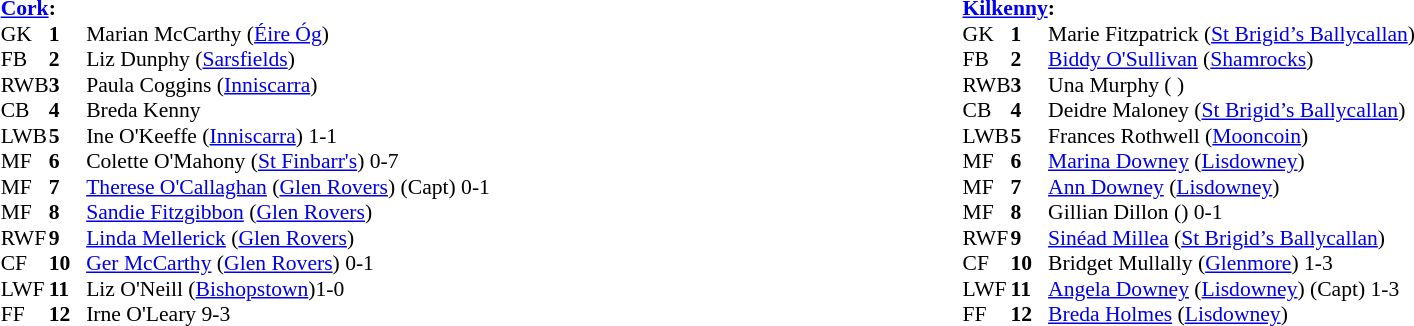<table width="100%">
<tr>
<td valign="top"></td>
<td valign="top" width="50%"><br><table style="font-size: 90%" cellspacing="0" cellpadding="0" align=center>
<tr>
<td colspan="4"><strong><a href='#'>Cork</a>:</strong></td>
</tr>
<tr>
<th width="25"></th>
<th width="25"></th>
</tr>
<tr>
<td>GK</td>
<td><strong>1</strong></td>
<td>Marian McCarthy (<a href='#'>Éire Óg</a>)</td>
</tr>
<tr>
<td>FB</td>
<td><strong>2</strong></td>
<td>Liz Dunphy (<a href='#'>Sarsfields</a>)</td>
</tr>
<tr>
<td>RWB</td>
<td><strong>3</strong></td>
<td>Paula Coggins (<a href='#'>Inniscarra</a>)</td>
</tr>
<tr>
<td>CB</td>
<td><strong>4</strong></td>
<td>Breda Kenny</td>
</tr>
<tr>
<td>LWB</td>
<td><strong>5</strong></td>
<td>Ine O'Keeffe (<a href='#'>Inniscarra</a>) 1-1</td>
</tr>
<tr>
<td>MF</td>
<td><strong>6</strong></td>
<td>Colette O'Mahony (<a href='#'>St Finbarr's</a>) 0-7</td>
</tr>
<tr>
<td>MF</td>
<td><strong>7</strong></td>
<td><a href='#'>Therese O'Callaghan</a> (<a href='#'>Glen Rovers</a>) (Capt) 0-1</td>
</tr>
<tr>
<td>MF</td>
<td><strong>8</strong></td>
<td><a href='#'>Sandie Fitzgibbon</a> (<a href='#'>Glen Rovers</a>)</td>
</tr>
<tr>
<td>RWF</td>
<td><strong>9</strong></td>
<td><a href='#'>Linda Mellerick</a> (<a href='#'>Glen Rovers</a>)</td>
</tr>
<tr>
<td>CF</td>
<td><strong>10</strong></td>
<td><a href='#'>Ger McCarthy</a> (<a href='#'>Glen Rovers</a>) 0-1</td>
</tr>
<tr>
<td>LWF</td>
<td><strong>11</strong></td>
<td>Liz O'Neill (<a href='#'>Bishopstown</a>)1-0</td>
</tr>
<tr>
<td>FF</td>
<td><strong>12</strong></td>
<td>Irne O'Leary 9-3</td>
</tr>
<tr>
</tr>
</table>
</td>
<td valign="top" width="50%"><br><table style="font-size: 90%" cellspacing="0" cellpadding="0" align=center>
<tr>
<td colspan="4"><strong><a href='#'>Kilkenny</a>:</strong></td>
</tr>
<tr>
<th width="25"></th>
<th width="25"></th>
</tr>
<tr>
<td>GK</td>
<td><strong>1</strong></td>
<td>Marie Fitzpatrick (<a href='#'>St Brigid’s Ballycallan</a>)</td>
</tr>
<tr>
<td>FB</td>
<td><strong>2</strong></td>
<td><a href='#'>Biddy O'Sullivan</a> (<a href='#'>Shamrocks</a>)</td>
</tr>
<tr>
<td>RWB</td>
<td><strong>3</strong></td>
<td>Una Murphy ( )</td>
</tr>
<tr>
<td>CB</td>
<td><strong>4</strong></td>
<td>Deidre Maloney (<a href='#'>St Brigid’s Ballycallan</a>)</td>
</tr>
<tr>
<td>LWB</td>
<td><strong>5</strong></td>
<td>Frances Rothwell (<a href='#'>Mooncoin</a>)</td>
</tr>
<tr>
<td>MF</td>
<td><strong>6</strong></td>
<td><a href='#'>Marina Downey</a> (<a href='#'>Lisdowney</a>)</td>
</tr>
<tr>
<td>MF</td>
<td><strong>7</strong></td>
<td><a href='#'>Ann Downey</a> (<a href='#'>Lisdowney</a>)</td>
</tr>
<tr>
<td>MF</td>
<td><strong>8</strong></td>
<td>Gillian Dillon ()  0-1</td>
</tr>
<tr>
<td>RWF</td>
<td><strong>9</strong></td>
<td><a href='#'>Sinéad Millea</a> (<a href='#'>St Brigid’s Ballycallan</a>)</td>
</tr>
<tr>
<td>CF</td>
<td><strong>10</strong></td>
<td>Bridget Mullally (<a href='#'>Glenmore</a>) 1-3</td>
</tr>
<tr>
<td>LWF</td>
<td><strong>11</strong></td>
<td><a href='#'>Angela Downey</a> (<a href='#'>Lisdowney</a>) (Capt) 1-3</td>
</tr>
<tr>
<td>FF</td>
<td><strong>12</strong></td>
<td><a href='#'>Breda Holmes</a> (<a href='#'>Lisdowney</a>)</td>
</tr>
<tr>
</tr>
</table>
</td>
</tr>
</table>
